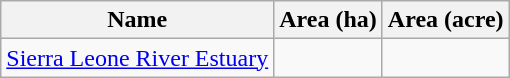<table class="wikitable sortable">
<tr>
<th scope="col" align=left>Name</th>
<th scope="col">Area (ha)</th>
<th scope="col">Area (acre)</th>
</tr>
<tr ---->
<td><a href='#'>Sierra Leone River Estuary</a></td>
<td></td>
</tr>
</table>
